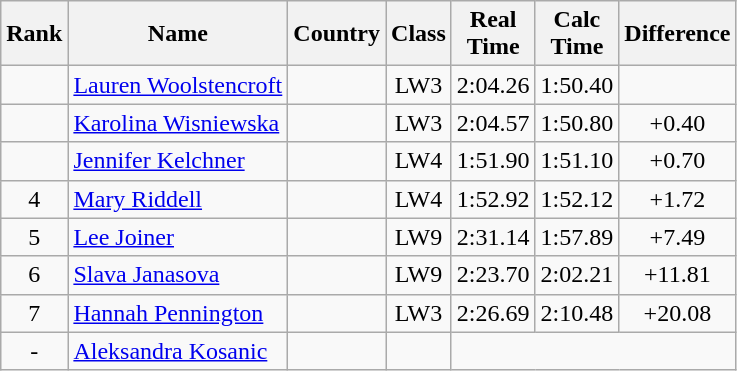<table class="wikitable sortable" style="text-align:center">
<tr>
<th>Rank</th>
<th>Name</th>
<th>Country</th>
<th>Class</th>
<th>Real<br>Time</th>
<th>Calc<br>Time</th>
<th Class="unsortable">Difference</th>
</tr>
<tr>
<td></td>
<td align=left><a href='#'>Lauren Woolstencroft</a></td>
<td align=left></td>
<td>LW3</td>
<td>2:04.26</td>
<td>1:50.40</td>
</tr>
<tr>
<td></td>
<td align=left><a href='#'>Karolina Wisniewska</a></td>
<td align=left></td>
<td>LW3</td>
<td>2:04.57</td>
<td>1:50.80</td>
<td>+0.40</td>
</tr>
<tr>
<td></td>
<td align=left><a href='#'>Jennifer Kelchner</a></td>
<td align=left></td>
<td>LW4</td>
<td>1:51.90</td>
<td>1:51.10</td>
<td>+0.70</td>
</tr>
<tr>
<td>4</td>
<td align=left><a href='#'>Mary Riddell</a></td>
<td align=left></td>
<td>LW4</td>
<td>1:52.92</td>
<td>1:52.12</td>
<td>+1.72</td>
</tr>
<tr>
<td>5</td>
<td align=left><a href='#'>Lee Joiner</a></td>
<td align=left></td>
<td>LW9</td>
<td>2:31.14</td>
<td>1:57.89</td>
<td>+7.49</td>
</tr>
<tr>
<td>6</td>
<td align=left><a href='#'>Slava Janasova</a></td>
<td align=left></td>
<td>LW9</td>
<td>2:23.70</td>
<td>2:02.21</td>
<td>+11.81</td>
</tr>
<tr>
<td>7</td>
<td align=left><a href='#'>Hannah Pennington</a></td>
<td align=left></td>
<td>LW3</td>
<td>2:26.69</td>
<td>2:10.48</td>
<td>+20.08</td>
</tr>
<tr>
<td>-</td>
<td align=left><a href='#'>Aleksandra Kosanic</a></td>
<td align=left></td>
<td></td>
<td colspan=3></td>
</tr>
</table>
